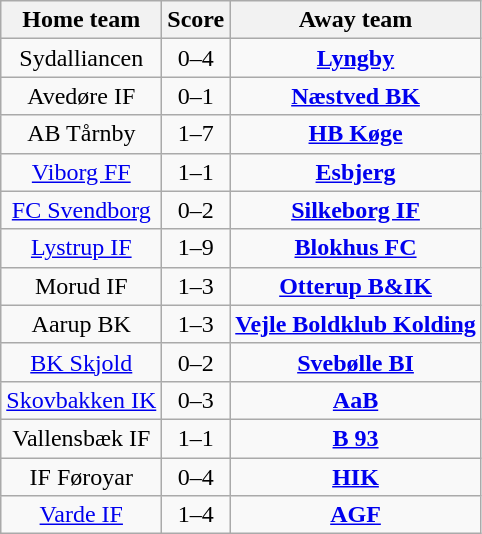<table class="wikitable" style="text-align: center">
<tr>
<th>Home team</th>
<th>Score</th>
<th>Away team</th>
</tr>
<tr>
<td>Sydalliancen</td>
<td>0–4</td>
<td><strong><a href='#'>Lyngby</a></strong></td>
</tr>
<tr>
<td>Avedøre IF</td>
<td>0–1</td>
<td><strong><a href='#'>Næstved BK</a></strong></td>
</tr>
<tr>
<td>AB Tårnby</td>
<td>1–7</td>
<td><strong><a href='#'>HB Køge</a></strong></td>
</tr>
<tr>
<td><a href='#'>Viborg FF</a></td>
<td>1–1 </td>
<td><strong><a href='#'>Esbjerg</a></strong></td>
</tr>
<tr>
<td><a href='#'>FC Svendborg</a></td>
<td>0–2</td>
<td><strong><a href='#'>Silkeborg IF</a></strong></td>
</tr>
<tr>
<td><a href='#'>Lystrup IF</a></td>
<td>1–9</td>
<td><strong><a href='#'>Blokhus FC</a></strong></td>
</tr>
<tr>
<td>Morud IF</td>
<td>1–3</td>
<td><strong><a href='#'>Otterup B&IK</a></strong></td>
</tr>
<tr>
<td>Aarup BK</td>
<td>1–3</td>
<td><strong><a href='#'>Vejle Boldklub Kolding</a></strong></td>
</tr>
<tr>
<td><a href='#'>BK Skjold</a></td>
<td>0–2</td>
<td><strong><a href='#'>Svebølle BI</a></strong></td>
</tr>
<tr>
<td><a href='#'>Skovbakken IK</a></td>
<td>0–3</td>
<td><strong><a href='#'>AaB</a></strong></td>
</tr>
<tr>
<td>Vallensbæk IF</td>
<td>1–1 </td>
<td><strong><a href='#'>B 93</a></strong></td>
</tr>
<tr>
<td>IF Føroyar</td>
<td>0–4</td>
<td><strong><a href='#'>HIK</a></strong></td>
</tr>
<tr>
<td><a href='#'>Varde IF</a></td>
<td>1–4</td>
<td><strong><a href='#'>AGF</a></strong></td>
</tr>
</table>
